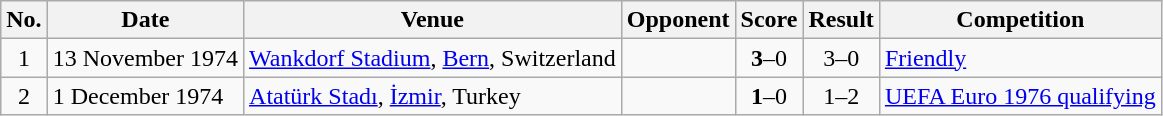<table class="wikitable plainrowheaders">
<tr>
<th>No.</th>
<th>Date</th>
<th>Venue</th>
<th>Opponent</th>
<th>Score</th>
<th>Result</th>
<th>Competition</th>
</tr>
<tr>
<td align="center">1</td>
<td>13 November 1974</td>
<td><a href='#'>Wankdorf Stadium</a>, <a href='#'>Bern</a>, Switzerland</td>
<td></td>
<td align="center"><strong>3</strong>–0</td>
<td align="center">3–0</td>
<td><a href='#'>Friendly</a></td>
</tr>
<tr>
<td align="center">2</td>
<td>1 December 1974</td>
<td><a href='#'>Atatürk Stadı</a>, <a href='#'>İzmir</a>, Turkey</td>
<td></td>
<td align="center"><strong>1</strong>–0</td>
<td align="center">1–2</td>
<td><a href='#'>UEFA Euro 1976 qualifying</a></td>
</tr>
</table>
